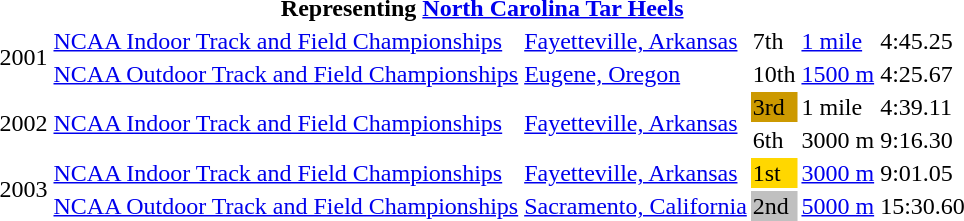<table>
<tr>
<th colspan=6>Representing <a href='#'>North Carolina Tar Heels</a></th>
</tr>
<tr>
<td rowspan=2>2001</td>
<td><a href='#'>NCAA Indoor Track and Field Championships</a></td>
<td><a href='#'>Fayetteville, Arkansas</a></td>
<td>7th</td>
<td><a href='#'>1 mile</a></td>
<td>4:45.25</td>
</tr>
<tr>
<td><a href='#'>NCAA Outdoor Track and Field Championships</a></td>
<td><a href='#'>Eugene, Oregon</a></td>
<td>10th</td>
<td><a href='#'>1500 m</a></td>
<td>4:25.67</td>
</tr>
<tr>
<td rowspan=2>2002</td>
<td rowspan=2><a href='#'>NCAA Indoor Track and Field Championships</a></td>
<td rowspan=2><a href='#'>Fayetteville, Arkansas</a></td>
<td style="background:#c90;">3rd</td>
<td>1 mile</td>
<td>4:39.11</td>
</tr>
<tr>
<td>6th</td>
<td>3000 m</td>
<td>9:16.30</td>
</tr>
<tr>
<td rowspan=2>2003</td>
<td><a href='#'>NCAA Indoor Track and Field Championships</a></td>
<td><a href='#'>Fayetteville, Arkansas</a></td>
<td bgcolor=gold>1st</td>
<td><a href='#'>3000 m</a></td>
<td>9:01.05</td>
</tr>
<tr>
<td><a href='#'>NCAA Outdoor Track and Field Championships</a></td>
<td><a href='#'>Sacramento, California</a></td>
<td style="background:silver;">2nd</td>
<td><a href='#'>5000 m</a></td>
<td>15:30.60</td>
</tr>
</table>
